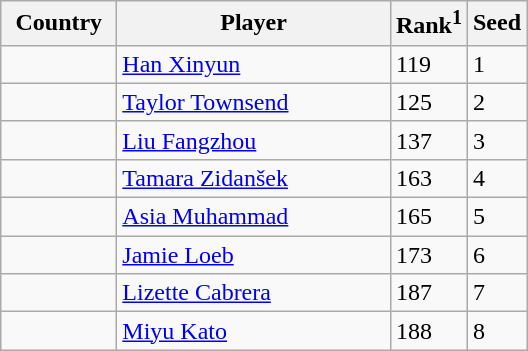<table class="sortable wikitable">
<tr>
<th width="70">Country</th>
<th width="175">Player</th>
<th>Rank<sup>1</sup></th>
<th>Seed</th>
</tr>
<tr>
<td></td>
<td><a href='#'>Han Xinyun</a></td>
<td>119</td>
<td>1</td>
</tr>
<tr>
<td></td>
<td><a href='#'>Taylor Townsend</a></td>
<td>125</td>
<td>2</td>
</tr>
<tr>
<td></td>
<td><a href='#'>Liu Fangzhou</a></td>
<td>137</td>
<td>3</td>
</tr>
<tr>
<td></td>
<td><a href='#'>Tamara Zidanšek</a></td>
<td>163</td>
<td>4</td>
</tr>
<tr>
<td></td>
<td><a href='#'>Asia Muhammad</a></td>
<td>165</td>
<td>5</td>
</tr>
<tr>
<td></td>
<td><a href='#'>Jamie Loeb</a></td>
<td>173</td>
<td>6</td>
</tr>
<tr>
<td></td>
<td><a href='#'>Lizette Cabrera</a></td>
<td>187</td>
<td>7</td>
</tr>
<tr>
<td></td>
<td><a href='#'>Miyu Kato</a></td>
<td>188</td>
<td>8</td>
</tr>
</table>
